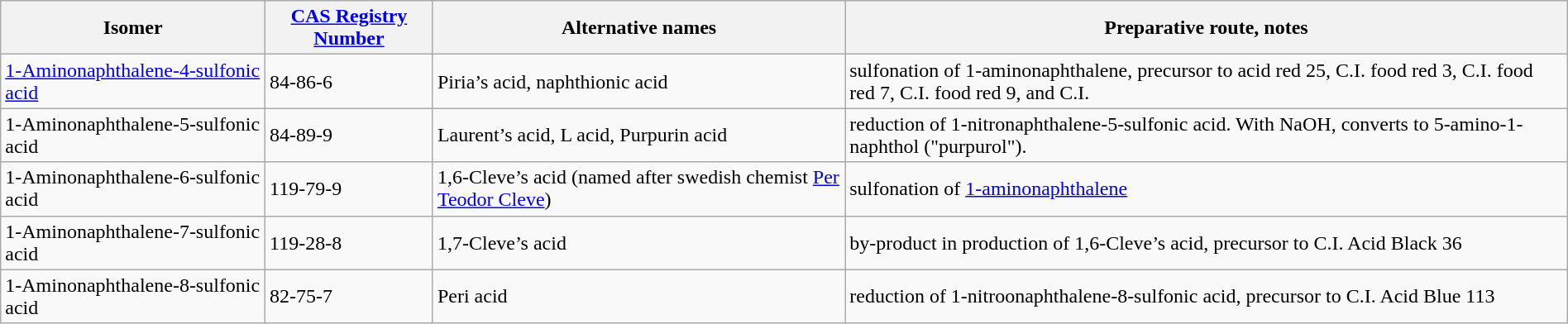<table class="wikitable" style="margin-left: auto; margin-right: auto; border: none;">
<tr>
<th scope="col">Isomer</th>
<th scope="col"><a href='#'>CAS Registry Number</a></th>
<th scope="col">Alternative names</th>
<th scope="col">Preparative route, notes</th>
</tr>
<tr>
<td><a href='#'>1-Aminonaphthalene-4-sulfonic acid</a></td>
<td>84-86-6</td>
<td>Piria’s acid, naphthionic acid</td>
<td>sulfonation of 1-aminonaphthalene, precursor to acid red 25, C.I. food red 3, C.I. food red 7, C.I. food red 9, and C.I.</td>
</tr>
<tr>
<td>1-Aminonaphthalene-5-sulfonic acid</td>
<td>84-89-9</td>
<td>Laurent’s acid, L acid, Purpurin acid</td>
<td>reduction of 1-nitronaphthalene-5-sulfonic acid.  With NaOH, converts to 5-amino-1-naphthol ("purpurol").</td>
</tr>
<tr>
<td>1-Aminonaphthalene-6-sulfonic acid</td>
<td>119-79-9</td>
<td>1,6-Cleve’s acid (named after swedish chemist <a href='#'>Per Teodor Cleve</a>)</td>
<td>sulfonation of <a href='#'>1-aminonaphthalene</a></td>
</tr>
<tr>
<td>1-Aminonaphthalene-7-sulfonic acid</td>
<td>119-28-8</td>
<td>1,7-Cleve’s acid</td>
<td>by-product in production of 1,6-Cleve’s acid, precursor to C.I. Acid Black 36</td>
</tr>
<tr>
<td>1-Aminonaphthalene-8-sulfonic acid</td>
<td>82-75-7</td>
<td>Peri acid</td>
<td>reduction of 1-nitroonaphthalene-8-sulfonic acid, precursor to C.I. Acid Blue 113</td>
</tr>
</table>
